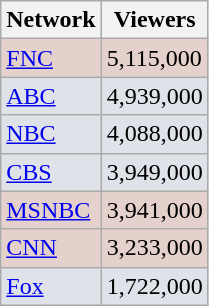<table class="wikitable">
<tr>
<th>Network</th>
<th>Viewers</th>
</tr>
<tr style="background:#e5d1cb;">
<td><a href='#'>FNC</a></td>
<td>5,115,000</td>
</tr>
<tr style="background:#dfe2e9;">
<td><a href='#'>ABC</a></td>
<td>4,939,000</td>
</tr>
<tr style="background:#dfe2e9;">
<td><a href='#'>NBC</a></td>
<td>4,088,000</td>
</tr>
<tr style="background:#dfe2e9;">
<td><a href='#'>CBS</a></td>
<td>3,949,000</td>
</tr>
<tr style="background:#e5d1cb;">
<td><a href='#'>MSNBC</a></td>
<td>3,941,000</td>
</tr>
<tr style="background:#e5d1cb;">
<td><a href='#'>CNN</a></td>
<td>3,233,000</td>
</tr>
<tr style="background:#dfe2e9;">
<td><a href='#'>Fox</a></td>
<td>1,722,000</td>
</tr>
</table>
